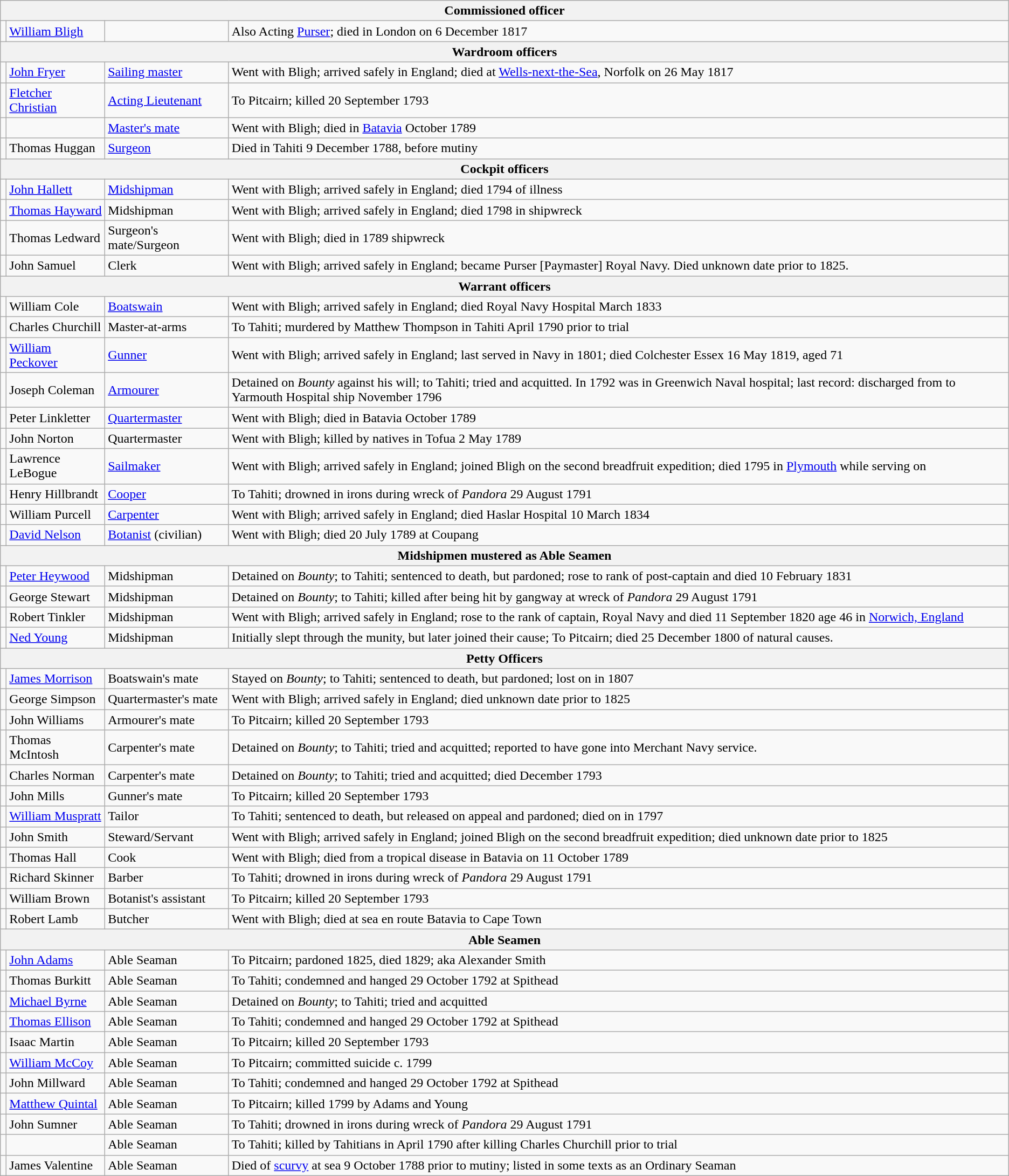<table class="wikitable">
<tr>
<th colspan=5>Commissioned officer</th>
</tr>
<tr>
<td></td>
<td><a href='#'>William Bligh</a></td>
<td></td>
<td>Also Acting <a href='#'>Purser</a>; died in London on 6 December 1817</td>
</tr>
<tr>
<th colspan=5>Wardroom officers</th>
</tr>
<tr>
<td></td>
<td><a href='#'>John Fryer</a></td>
<td><a href='#'>Sailing master</a></td>
<td>Went with Bligh; arrived safely in England; died at <a href='#'>Wells-next-the-Sea</a>, Norfolk on 26 May 1817</td>
</tr>
<tr>
<td></td>
<td><a href='#'>Fletcher Christian</a></td>
<td><a href='#'>Acting Lieutenant</a></td>
<td>To Pitcairn; killed 20 September 1793</td>
</tr>
<tr>
<td></td>
<td></td>
<td><a href='#'>Master's mate</a></td>
<td>Went with Bligh; died in <a href='#'>Batavia</a> October 1789</td>
</tr>
<tr>
<td></td>
<td>Thomas Huggan</td>
<td><a href='#'>Surgeon</a></td>
<td>Died in Tahiti 9 December 1788, before mutiny</td>
</tr>
<tr>
<th colspan=5>Cockpit officers</th>
</tr>
<tr>
<td></td>
<td><a href='#'>John Hallett</a></td>
<td><a href='#'>Midshipman</a></td>
<td>Went with Bligh; arrived safely in England; died 1794 of illness</td>
</tr>
<tr>
<td></td>
<td><a href='#'>Thomas Hayward</a></td>
<td>Midshipman</td>
<td>Went with Bligh; arrived safely in England; died 1798 in shipwreck</td>
</tr>
<tr>
<td></td>
<td>Thomas Ledward</td>
<td>Surgeon's mate/Surgeon</td>
<td>Went with Bligh; died in 1789 shipwreck</td>
</tr>
<tr>
<td></td>
<td>John Samuel</td>
<td>Clerk</td>
<td>Went with Bligh; arrived safely in England; became Purser [Paymaster] Royal Navy. Died unknown date prior to 1825.</td>
</tr>
<tr>
<th colspan=5>Warrant officers</th>
</tr>
<tr>
<td></td>
<td>William Cole</td>
<td><a href='#'>Boatswain</a></td>
<td>Went with Bligh; arrived safely in England; died Royal Navy Hospital March 1833</td>
</tr>
<tr>
<td></td>
<td>Charles Churchill</td>
<td>Master-at-arms</td>
<td>To Tahiti; murdered by Matthew Thompson in Tahiti April 1790 prior to trial</td>
</tr>
<tr>
<td></td>
<td><a href='#'>William Peckover</a></td>
<td><a href='#'>Gunner</a></td>
<td>Went with Bligh; arrived safely in England; last served in Navy in 1801; died Colchester Essex 16 May 1819, aged 71</td>
</tr>
<tr>
<td></td>
<td>Joseph Coleman</td>
<td><a href='#'>Armourer</a></td>
<td>Detained on <em>Bounty</em> against his will; to Tahiti; tried and acquitted. In 1792 was in Greenwich Naval hospital; last record: discharged from  to Yarmouth Hospital ship November 1796</td>
</tr>
<tr>
<td></td>
<td>Peter Linkletter</td>
<td><a href='#'>Quartermaster</a></td>
<td>Went with Bligh; died in Batavia October 1789</td>
</tr>
<tr>
<td></td>
<td>John Norton</td>
<td>Quartermaster</td>
<td>Went with Bligh; killed by natives in Tofua 2 May 1789</td>
</tr>
<tr>
<td></td>
<td>Lawrence LeBogue</td>
<td><a href='#'>Sailmaker</a></td>
<td>Went with Bligh; arrived safely in England; joined Bligh on the second breadfruit expedition; died 1795 in <a href='#'>Plymouth</a> while serving on </td>
</tr>
<tr>
<td></td>
<td>Henry Hillbrandt</td>
<td><a href='#'>Cooper</a></td>
<td>To Tahiti; drowned in irons during wreck of <em>Pandora</em> 29 August 1791</td>
</tr>
<tr>
<td></td>
<td>William Purcell</td>
<td><a href='#'>Carpenter</a></td>
<td>Went with Bligh; arrived safely in England; died Haslar Hospital 10 March 1834</td>
</tr>
<tr>
<td></td>
<td><a href='#'>David Nelson</a></td>
<td><a href='#'>Botanist</a> (civilian)</td>
<td>Went with Bligh; died 20 July 1789 at Coupang</td>
</tr>
<tr>
<th colspan=5>Midshipmen mustered as Able Seamen</th>
</tr>
<tr>
<td></td>
<td><a href='#'>Peter Heywood</a></td>
<td>Midshipman</td>
<td>Detained on <em>Bounty</em>; to Tahiti; sentenced to death, but pardoned; rose to rank of post-captain and died 10 February 1831</td>
</tr>
<tr>
<td></td>
<td>George Stewart</td>
<td>Midshipman</td>
<td>Detained on <em>Bounty</em>; to Tahiti; killed after being hit by gangway at wreck of <em>Pandora</em> 29 August 1791</td>
</tr>
<tr>
<td></td>
<td>Robert Tinkler</td>
<td>Midshipman</td>
<td>Went with Bligh; arrived safely in England; rose to the rank of captain, Royal Navy and died 11 September 1820 age 46 in <a href='#'>Norwich, England</a></td>
</tr>
<tr>
<td></td>
<td><a href='#'>Ned Young</a></td>
<td>Midshipman</td>
<td>Initially slept through the munity, but later joined their cause; To Pitcairn; died 25 December 1800 of natural causes.</td>
</tr>
<tr>
<th colspan=5>Petty Officers</th>
</tr>
<tr>
<td></td>
<td><a href='#'>James Morrison</a></td>
<td>Boatswain's mate</td>
<td>Stayed on <em>Bounty</em>; to Tahiti; sentenced to death, but pardoned; lost on  in 1807</td>
</tr>
<tr>
<td></td>
<td>George Simpson</td>
<td>Quartermaster's mate</td>
<td>Went with Bligh; arrived safely in England; died unknown date prior to 1825</td>
</tr>
<tr>
<td></td>
<td>John Williams</td>
<td>Armourer's mate</td>
<td>To Pitcairn; killed 20 September 1793</td>
</tr>
<tr>
<td></td>
<td>Thomas McIntosh</td>
<td>Carpenter's mate</td>
<td>Detained on <em>Bounty</em>; to Tahiti; tried and acquitted; reported to have gone into Merchant Navy service.</td>
</tr>
<tr>
<td></td>
<td>Charles Norman</td>
<td>Carpenter's mate</td>
<td>Detained on <em>Bounty</em>; to Tahiti; tried and acquitted; died December 1793</td>
</tr>
<tr>
<td></td>
<td>John Mills</td>
<td>Gunner's mate</td>
<td>To Pitcairn; killed 20 September 1793</td>
</tr>
<tr>
<td></td>
<td><a href='#'>William Muspratt</a></td>
<td>Tailor</td>
<td>To Tahiti; sentenced to death, but released on appeal and pardoned; died on  in 1797</td>
</tr>
<tr>
<td></td>
<td>John Smith</td>
<td>Steward/Servant</td>
<td>Went with Bligh; arrived safely in England; joined Bligh on the second breadfruit expedition; died unknown date prior to 1825</td>
</tr>
<tr>
<td></td>
<td>Thomas Hall</td>
<td>Cook</td>
<td>Went with Bligh; died from a tropical disease in Batavia on 11 October 1789</td>
</tr>
<tr>
<td></td>
<td>Richard Skinner</td>
<td>Barber</td>
<td>To Tahiti; drowned in irons during wreck of <em>Pandora</em> 29 August 1791</td>
</tr>
<tr>
<td></td>
<td>William Brown</td>
<td>Botanist's assistant</td>
<td>To Pitcairn; killed 20 September 1793</td>
</tr>
<tr>
<td></td>
<td>Robert Lamb</td>
<td>Butcher</td>
<td>Went with Bligh; died at sea en route Batavia to Cape Town</td>
</tr>
<tr>
<th colspan=5>Able Seamen</th>
</tr>
<tr>
<td></td>
<td><a href='#'>John Adams</a></td>
<td>Able Seaman</td>
<td>To Pitcairn; pardoned 1825, died 1829; aka Alexander Smith</td>
</tr>
<tr>
<td></td>
<td>Thomas Burkitt</td>
<td>Able Seaman</td>
<td>To Tahiti; condemned and hanged 29 October 1792 at Spithead</td>
</tr>
<tr>
<td></td>
<td><a href='#'>Michael Byrne</a></td>
<td>Able Seaman</td>
<td>Detained on <em>Bounty</em>; to Tahiti; tried and acquitted</td>
</tr>
<tr>
<td></td>
<td><a href='#'>Thomas Ellison</a></td>
<td>Able Seaman</td>
<td>To Tahiti; condemned and hanged 29 October 1792 at Spithead</td>
</tr>
<tr>
<td></td>
<td>Isaac Martin</td>
<td>Able Seaman</td>
<td>To Pitcairn; killed 20 September 1793</td>
</tr>
<tr>
<td></td>
<td><a href='#'>William McCoy</a></td>
<td>Able Seaman</td>
<td>To Pitcairn; committed suicide c. 1799</td>
</tr>
<tr>
<td></td>
<td>John Millward</td>
<td>Able Seaman</td>
<td>To Tahiti; condemned and hanged 29 October 1792 at Spithead</td>
</tr>
<tr>
<td></td>
<td><a href='#'>Matthew Quintal</a></td>
<td>Able Seaman</td>
<td>To Pitcairn; killed 1799 by Adams and Young</td>
</tr>
<tr>
<td></td>
<td>John Sumner</td>
<td>Able Seaman</td>
<td>To Tahiti; drowned in irons during wreck of <em>Pandora</em> 29 August 1791</td>
</tr>
<tr>
<td></td>
<td></td>
<td>Able Seaman</td>
<td>To Tahiti; killed by Tahitians in April 1790 after killing Charles Churchill prior to trial</td>
</tr>
<tr>
<td></td>
<td>James Valentine</td>
<td>Able Seaman</td>
<td>Died of <a href='#'>scurvy</a> at sea 9 October 1788 prior to mutiny; listed in some texts as an Ordinary Seaman</td>
</tr>
</table>
